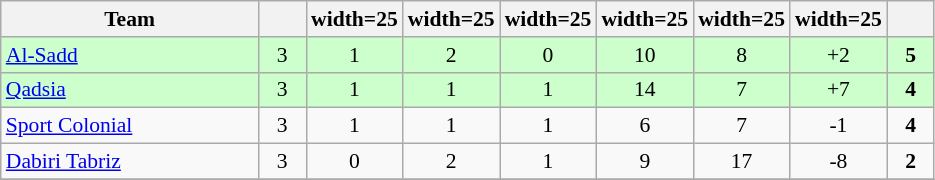<table class="wikitable" style="text-align: center; font-size: 90%;">
<tr>
<th width="165">Team</th>
<th width=25></th>
<th>width=25</th>
<th>width=25</th>
<th>width=25</th>
<th>width=25</th>
<th>width=25</th>
<th>width=25</th>
<th width=25></th>
</tr>
<tr style="background:#cfc;">
<td style="text-align:left;"> <a href='#'>Al-Sadd</a></td>
<td>3</td>
<td>1</td>
<td>2</td>
<td>0</td>
<td>10</td>
<td>8</td>
<td>+2</td>
<td><strong>5</strong></td>
</tr>
<tr style="background:#cfc;">
<td style="text-align:left;"> <a href='#'>Qadsia</a></td>
<td>3</td>
<td>1</td>
<td>1</td>
<td>1</td>
<td>14</td>
<td>7</td>
<td>+7</td>
<td><strong>4</strong></td>
</tr>
<tr>
<td style="text-align:left;"> <a href='#'>Sport Colonial</a></td>
<td>3</td>
<td>1</td>
<td>1</td>
<td>1</td>
<td>6</td>
<td>7</td>
<td>-1</td>
<td><strong>4</strong></td>
</tr>
<tr>
<td style="text-align:left;"> <a href='#'>Dabiri Tabriz</a></td>
<td>3</td>
<td>0</td>
<td>2</td>
<td>1</td>
<td>9</td>
<td>17</td>
<td>-8</td>
<td><strong>2</strong></td>
</tr>
<tr>
</tr>
</table>
